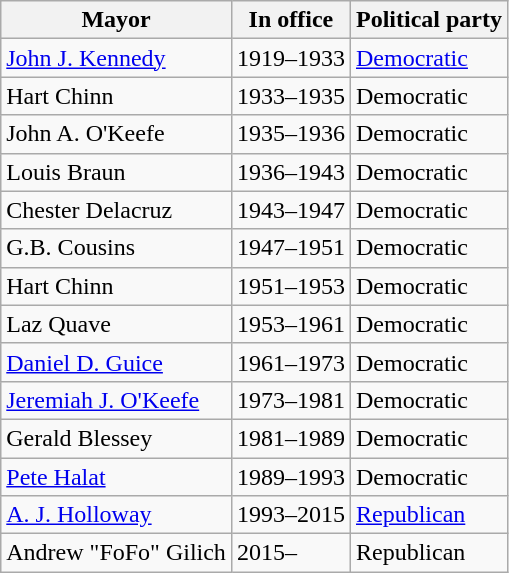<table class="wikitable">
<tr>
<th>Mayor</th>
<th>In office</th>
<th>Political party</th>
</tr>
<tr>
<td><a href='#'>John J. Kennedy</a></td>
<td>1919–1933</td>
<td><a href='#'>Democratic</a></td>
</tr>
<tr>
<td>Hart Chinn</td>
<td>1933–1935</td>
<td>Democratic</td>
</tr>
<tr>
<td>John A. O'Keefe</td>
<td>1935–1936</td>
<td>Democratic</td>
</tr>
<tr>
<td>Louis Braun</td>
<td>1936–1943</td>
<td>Democratic</td>
</tr>
<tr>
<td>Chester Delacruz</td>
<td>1943–1947</td>
<td>Democratic</td>
</tr>
<tr>
<td>G.B. Cousins</td>
<td>1947–1951</td>
<td>Democratic</td>
</tr>
<tr>
<td>Hart Chinn</td>
<td>1951–1953</td>
<td>Democratic</td>
</tr>
<tr>
<td>Laz Quave</td>
<td>1953–1961</td>
<td>Democratic</td>
</tr>
<tr>
<td><a href='#'>Daniel D. Guice</a></td>
<td>1961–1973</td>
<td>Democratic</td>
</tr>
<tr>
<td><a href='#'>Jeremiah J. O'Keefe</a></td>
<td>1973–1981</td>
<td>Democratic</td>
</tr>
<tr>
<td>Gerald Blessey</td>
<td>1981–1989</td>
<td>Democratic</td>
</tr>
<tr>
<td><a href='#'>Pete Halat</a></td>
<td>1989–1993</td>
<td>Democratic</td>
</tr>
<tr>
<td><a href='#'>A. J. Holloway</a></td>
<td>1993–2015</td>
<td><a href='#'>Republican</a></td>
</tr>
<tr>
<td>Andrew "FoFo" Gilich</td>
<td>2015–</td>
<td>Republican</td>
</tr>
</table>
